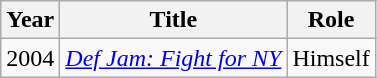<table class="wikitable sortable">
<tr>
<th>Year</th>
<th>Title</th>
<th>Role</th>
</tr>
<tr>
<td>2004</td>
<td><em><a href='#'>Def Jam: Fight for NY</a></em></td>
<td>Himself</td>
</tr>
</table>
